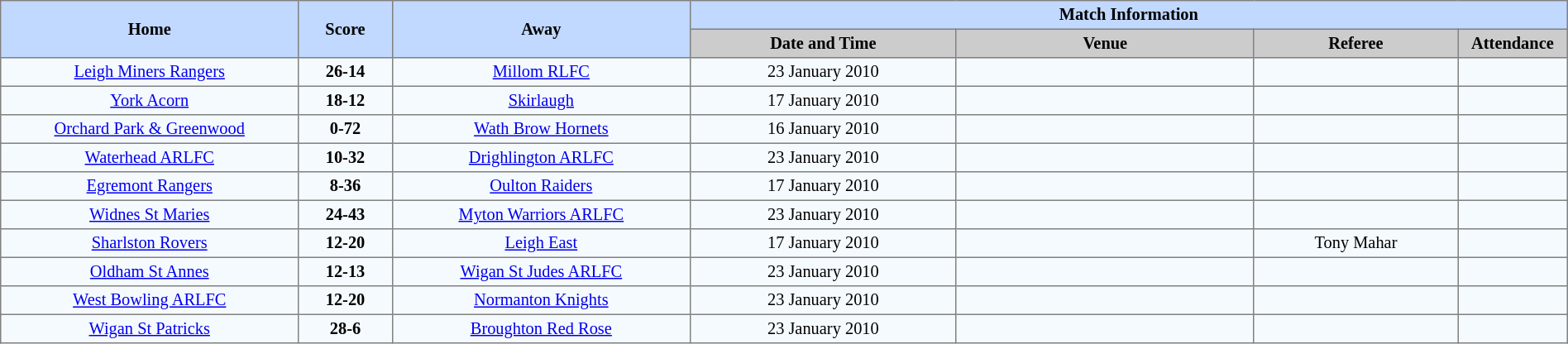<table border=1 style="border-collapse:collapse; font-size:85%; text-align:center;" cellpadding=3 cellspacing=0 width=100%>
<tr bgcolor=#C1D8FF>
<th rowspan=2 width=19%>Home</th>
<th rowspan=2 width=6%>Score</th>
<th rowspan=2 width=19%>Away</th>
<th colspan=6>Match Information</th>
</tr>
<tr bgcolor=#CCCCCC>
<th width=17%>Date and Time</th>
<th width=19%>Venue</th>
<th width=13%>Referee</th>
<th width=7%>Attendance</th>
</tr>
<tr bgcolor=#F5FAFF>
<td><a href='#'>Leigh Miners Rangers</a></td>
<td><strong>26-14</strong></td>
<td><a href='#'>Millom RLFC</a></td>
<td>23 January 2010</td>
<td></td>
<td></td>
<td></td>
</tr>
<tr bgcolor=#F5FAFF>
<td><a href='#'>York Acorn</a></td>
<td><strong>18-12</strong></td>
<td><a href='#'>Skirlaugh</a></td>
<td>17 January 2010</td>
<td></td>
<td></td>
<td></td>
</tr>
<tr bgcolor=#F5FAFF>
<td><a href='#'>Orchard Park & Greenwood</a></td>
<td><strong>0-72</strong></td>
<td><a href='#'>Wath Brow Hornets</a></td>
<td>16 January 2010</td>
<td></td>
<td></td>
<td></td>
</tr>
<tr bgcolor=#F5FAFF>
<td><a href='#'>Waterhead ARLFC</a></td>
<td><strong>10-32</strong></td>
<td><a href='#'>Drighlington ARLFC</a></td>
<td>23 January 2010</td>
<td></td>
<td></td>
<td></td>
</tr>
<tr bgcolor=#F5FAFF>
<td><a href='#'>Egremont Rangers</a></td>
<td><strong>8-36</strong></td>
<td><a href='#'>Oulton Raiders</a></td>
<td>17 January 2010</td>
<td></td>
<td></td>
<td></td>
</tr>
<tr bgcolor=#F5FAFF>
<td><a href='#'>Widnes St Maries</a></td>
<td><strong>24-43</strong></td>
<td><a href='#'>Myton Warriors ARLFC</a></td>
<td>23 January 2010</td>
<td></td>
<td></td>
<td></td>
</tr>
<tr bgcolor=#F5FAFF>
<td><a href='#'>Sharlston Rovers</a></td>
<td><strong>12-20</strong></td>
<td><a href='#'>Leigh East</a></td>
<td>17 January 2010</td>
<td></td>
<td>Tony Mahar</td>
<td></td>
</tr>
<tr bgcolor=#F5FAFF>
<td><a href='#'>Oldham St Annes</a></td>
<td><strong>12-13</strong></td>
<td><a href='#'>Wigan St Judes ARLFC</a></td>
<td>23 January 2010</td>
<td></td>
<td></td>
<td></td>
</tr>
<tr bgcolor=#F5FAFF>
<td><a href='#'>West Bowling ARLFC</a></td>
<td><strong>12-20</strong></td>
<td><a href='#'>Normanton Knights</a></td>
<td>23 January 2010</td>
<td></td>
<td></td>
<td></td>
</tr>
<tr bgcolor=#F5FAFF>
<td><a href='#'>Wigan St Patricks</a></td>
<td><strong>28-6</strong></td>
<td><a href='#'>Broughton Red Rose</a></td>
<td>23 January 2010</td>
<td></td>
<td></td>
<td></td>
</tr>
</table>
